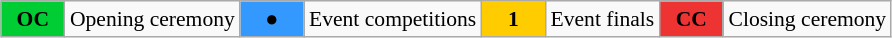<table class="wikitable" style="margin:0.5em auto; font-size:90%;position:relative;">
<tr>
<td style="width:2.5em; background:#00cc33; text-align:center"><strong>OC</strong></td>
<td>Opening ceremony</td>
<td style="width:2.5em; background:#3399ff; text-align:center">●</td>
<td>Event competitions</td>
<td style="width:2.5em; background:#ffcc00; text-align:center"><strong>1</strong></td>
<td>Event finals</td>
<td style="width:2.5em; background:#ee3333; text-align:center"><strong>CC</strong></td>
<td>Closing ceremony</td>
</tr>
</table>
